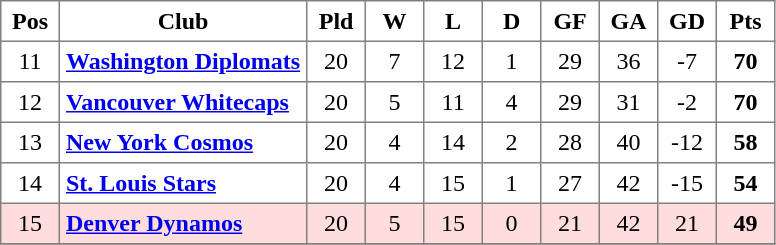<table class="toccolours" border="1" cellpadding="4" cellspacing="0" style="text-align:center; border-collapse: collapse; margin:0;">
<tr>
<th width=30>Pos</th>
<th>Club</th>
<th width=30>Pld</th>
<th width=30>W</th>
<th width=30>L</th>
<th width=30>D</th>
<th width=30>GF</th>
<th width=30>GA</th>
<th width=30>GD</th>
<th width=30>Pts</th>
</tr>
<tr>
<td>11</td>
<td align=left><strong><a href='#'>Washington Diplomats</a></strong></td>
<td>20</td>
<td>7</td>
<td>12</td>
<td>1</td>
<td>29</td>
<td>36</td>
<td>-7</td>
<td><strong>70</strong></td>
</tr>
<tr>
<td>12</td>
<td align=left><strong><a href='#'>Vancouver Whitecaps</a></strong></td>
<td>20</td>
<td>5</td>
<td>11</td>
<td>4</td>
<td>29</td>
<td>31</td>
<td>-2</td>
<td><strong>70</strong></td>
</tr>
<tr>
<td>13</td>
<td align=left><strong><a href='#'>New York Cosmos</a></strong></td>
<td>20</td>
<td>4</td>
<td>14</td>
<td>2</td>
<td>28</td>
<td>40</td>
<td>-12</td>
<td><strong>58</strong></td>
</tr>
<tr>
<td>14</td>
<td align=left><strong><a href='#'>St. Louis Stars</a></strong></td>
<td>20</td>
<td>4</td>
<td>15</td>
<td>1</td>
<td>27</td>
<td>42</td>
<td>-15</td>
<td><strong>54</strong></td>
</tr>
<tr bgcolor="#ffdddd">
<td>15</td>
<td align=left><strong><a href='#'>Denver Dynamos</a></strong></td>
<td>20</td>
<td>5</td>
<td>15</td>
<td>0</td>
<td>21</td>
<td>42</td>
<td>21</td>
<td><strong>49</strong></td>
</tr>
<tr>
</tr>
</table>
